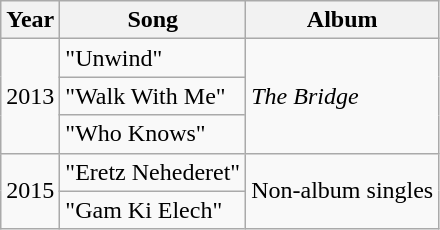<table class="wikitable">
<tr>
<th>Year</th>
<th>Song</th>
<th>Album</th>
</tr>
<tr>
<td rowspan="3">2013</td>
<td>"Unwind"</td>
<td rowspan="3"><em>The Bridge</em></td>
</tr>
<tr>
<td>"Walk With Me"</td>
</tr>
<tr>
<td>"Who Knows"</td>
</tr>
<tr>
<td rowspan="2">2015</td>
<td>"Eretz Nehederet"</td>
<td rowspan="2">Non-album singles</td>
</tr>
<tr>
<td>"Gam Ki Elech"</td>
</tr>
</table>
